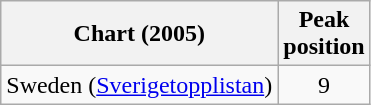<table class="wikitable">
<tr>
<th>Chart (2005)</th>
<th>Peak<br>position</th>
</tr>
<tr>
<td>Sweden (<a href='#'>Sverigetopplistan</a>)</td>
<td align="center">9</td>
</tr>
</table>
